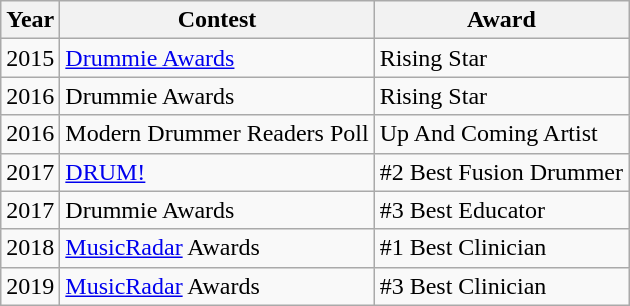<table class="wikitable sortable">
<tr>
<th>Year</th>
<th>Contest</th>
<th>Award</th>
</tr>
<tr>
<td>2015</td>
<td><a href='#'>Drummie Awards</a></td>
<td>Rising Star</td>
</tr>
<tr>
<td>2016</td>
<td>Drummie Awards</td>
<td>Rising Star</td>
</tr>
<tr>
<td>2016</td>
<td>Modern Drummer Readers Poll</td>
<td>Up And Coming Artist</td>
</tr>
<tr>
<td>2017</td>
<td><a href='#'>DRUM!</a></td>
<td>#2 Best Fusion Drummer</td>
</tr>
<tr>
<td>2017</td>
<td>Drummie Awards</td>
<td>#3 Best Educator</td>
</tr>
<tr>
<td>2018</td>
<td><a href='#'>MusicRadar</a> Awards</td>
<td>#1 Best Clinician</td>
</tr>
<tr>
<td>2019</td>
<td><a href='#'>MusicRadar</a> Awards</td>
<td>#3 Best Clinician</td>
</tr>
</table>
